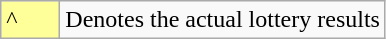<table class="wikitable">
<tr>
<td style="background-color:#FFFF99; border:1px solid #aaaaaa; width:2em">^</td>
<td>Denotes the actual lottery results</td>
</tr>
</table>
